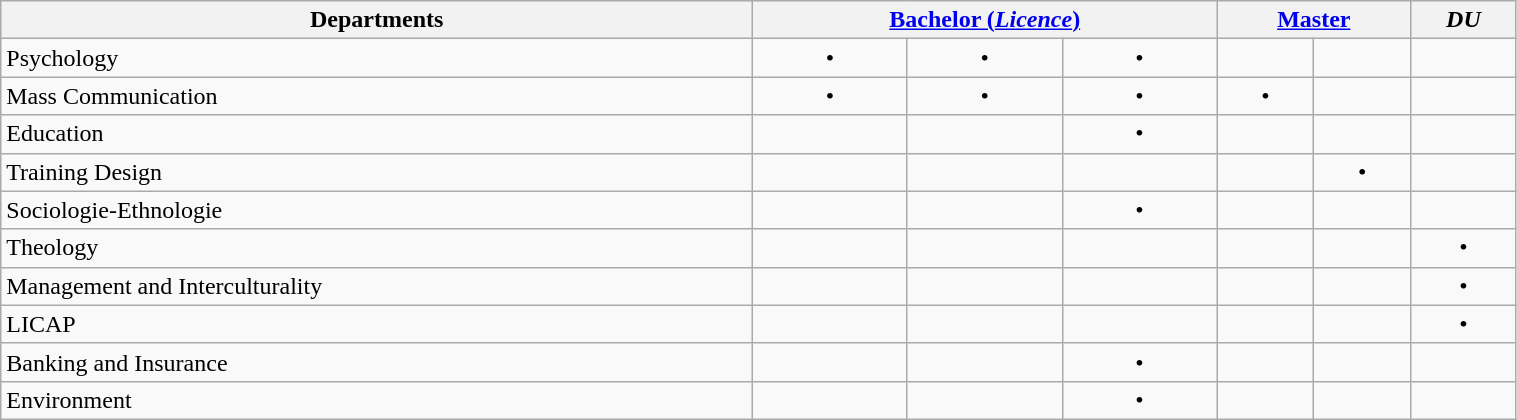<table class="wikitable" width="80%">
<tr>
<th>Departments</th>
<th colspan="3"><a href='#'>Bachelor (<em>Licence</em>)</a></th>
<th colspan="2"><a href='#'>Master</a></th>
<th><em>DU</em></th>
</tr>
<tr>
<td>Psychology</td>
<td align="center"><span>•</span></td>
<td align="center"><span>•</span></td>
<td align="center"><span>•</span></td>
<td></td>
<td></td>
<td></td>
</tr>
<tr>
<td>Mass Communication</td>
<td align="center"><span>•</span></td>
<td align="center"><span>•</span></td>
<td align="center"><span>•</span></td>
<td align="center"><span>•</span></td>
<td></td>
<td></td>
</tr>
<tr>
<td>Education</td>
<td></td>
<td></td>
<td align="center"><span>•</span></td>
<td></td>
<td></td>
<td></td>
</tr>
<tr>
<td>Training Design</td>
<td></td>
<td></td>
<td></td>
<td></td>
<td align="center"><span>•</span></td>
<td></td>
</tr>
<tr>
<td>Sociologie-Ethnologie</td>
<td></td>
<td></td>
<td align="center"><span>•</span></td>
<td></td>
<td></td>
<td></td>
</tr>
<tr>
<td>Theology</td>
<td></td>
<td></td>
<td></td>
<td></td>
<td></td>
<td align="center"><span>•</span></td>
</tr>
<tr>
<td>Management and Interculturality</td>
<td></td>
<td></td>
<td></td>
<td></td>
<td></td>
<td align="center"><span>•</span></td>
</tr>
<tr>
<td>LICAP</td>
<td></td>
<td></td>
<td></td>
<td></td>
<td></td>
<td align="center"><span>•</span></td>
</tr>
<tr>
<td>Banking and Insurance</td>
<td></td>
<td></td>
<td align="center"><span>•</span></td>
<td></td>
<td></td>
<td></td>
</tr>
<tr>
<td>Environment</td>
<td></td>
<td></td>
<td align="center"><span>•</span></td>
<td></td>
<td></td>
<td></td>
</tr>
</table>
